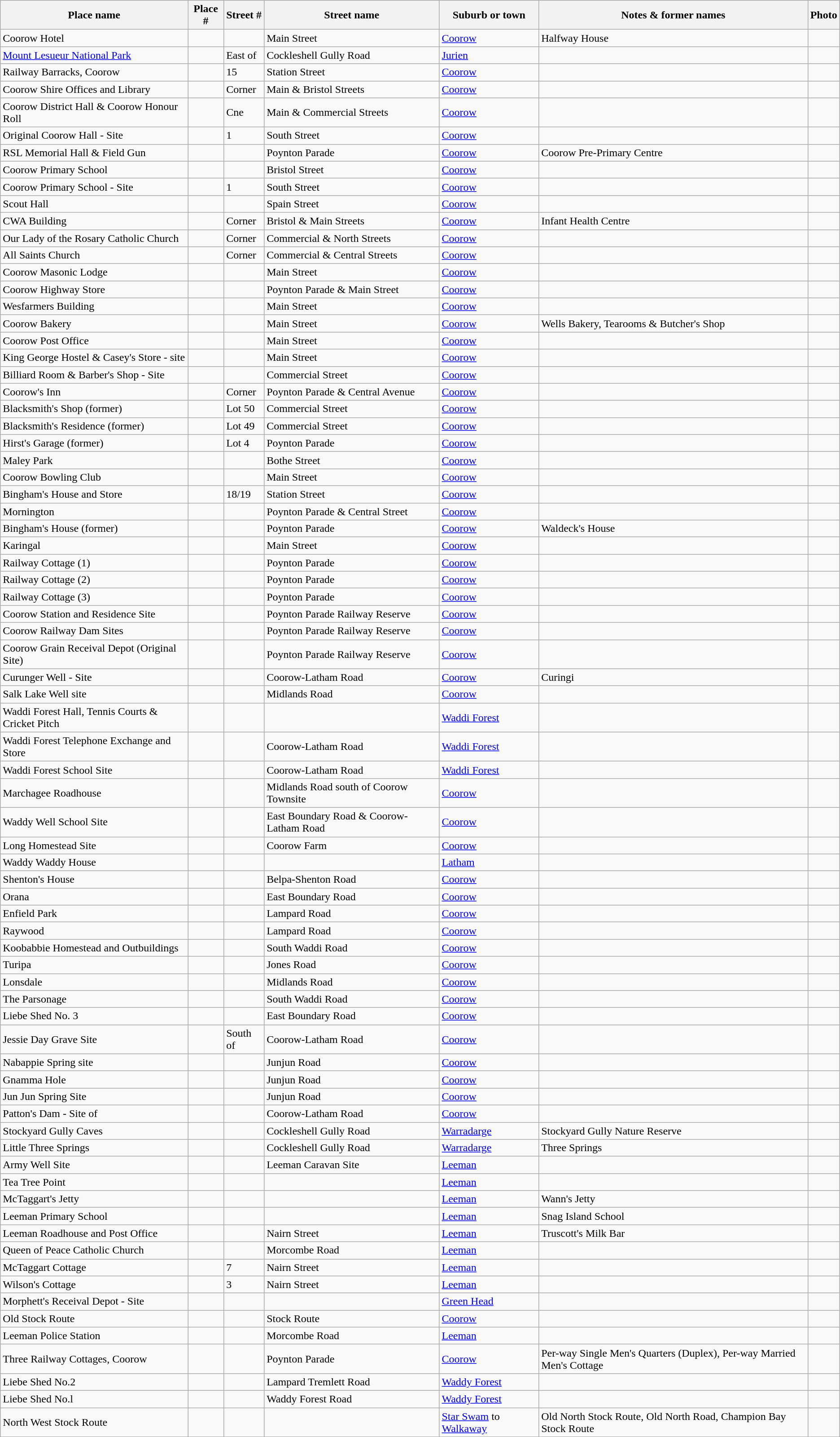<table class="wikitable sortable">
<tr>
<th>Place name</th>
<th>Place #</th>
<th>Street #</th>
<th>Street name</th>
<th>Suburb or town</th>
<th class="unsortable">Notes & former names</th>
<th class="unsortable">Photo</th>
</tr>
<tr>
<td>Coorow Hotel</td>
<td></td>
<td></td>
<td>Main Street</td>
<td><a href='#'>Coorow</a></td>
<td>Halfway House</td>
<td></td>
</tr>
<tr>
<td><a href='#'>Mount Lesueur National Park</a></td>
<td></td>
<td>East of</td>
<td>Cockleshell Gully Road</td>
<td><a href='#'>Jurien</a></td>
<td></td>
<td></td>
</tr>
<tr>
<td>Railway Barracks, Coorow</td>
<td></td>
<td>15</td>
<td>Station Street</td>
<td><a href='#'>Coorow</a></td>
<td></td>
<td></td>
</tr>
<tr>
<td>Coorow Shire Offices and Library</td>
<td></td>
<td>Corner</td>
<td>Main & Bristol Streets</td>
<td><a href='#'>Coorow</a></td>
<td></td>
<td></td>
</tr>
<tr>
<td>Coorow District Hall & Coorow Honour Roll</td>
<td></td>
<td>Cne</td>
<td>Main & Commercial Streets</td>
<td><a href='#'>Coorow</a></td>
<td></td>
<td></td>
</tr>
<tr>
<td>Original Coorow Hall - Site</td>
<td></td>
<td>1</td>
<td>South Street</td>
<td><a href='#'>Coorow</a></td>
<td></td>
<td></td>
</tr>
<tr>
<td>RSL Memorial Hall & Field Gun</td>
<td></td>
<td></td>
<td>Poynton Parade</td>
<td><a href='#'>Coorow</a></td>
<td>Coorow Pre-Primary Centre</td>
<td></td>
</tr>
<tr>
<td>Coorow Primary School</td>
<td></td>
<td></td>
<td>Bristol Street</td>
<td><a href='#'>Coorow</a></td>
<td></td>
<td></td>
</tr>
<tr>
<td>Coorow Primary School - Site</td>
<td></td>
<td>1</td>
<td>South Street</td>
<td><a href='#'>Coorow</a></td>
<td></td>
<td></td>
</tr>
<tr>
<td>Scout Hall</td>
<td></td>
<td></td>
<td>Spain Street</td>
<td><a href='#'>Coorow</a></td>
<td></td>
<td></td>
</tr>
<tr>
<td>CWA Building</td>
<td></td>
<td>Corner</td>
<td>Bristol & Main Streets</td>
<td><a href='#'>Coorow</a></td>
<td>Infant Health Centre</td>
<td></td>
</tr>
<tr>
<td>Our Lady of the Rosary Catholic Church</td>
<td></td>
<td>Corner</td>
<td>Commercial & North Streets</td>
<td><a href='#'>Coorow</a></td>
<td></td>
<td></td>
</tr>
<tr>
<td>All Saints Church</td>
<td></td>
<td>Corner</td>
<td>Commercial & Central Streets</td>
<td><a href='#'>Coorow</a></td>
<td></td>
<td></td>
</tr>
<tr>
<td>Coorow Masonic Lodge</td>
<td></td>
<td></td>
<td>Main Street</td>
<td><a href='#'>Coorow</a></td>
<td></td>
<td></td>
</tr>
<tr>
<td>Coorow Highway Store</td>
<td></td>
<td></td>
<td>Poynton Parade & Main Street</td>
<td><a href='#'>Coorow</a></td>
<td></td>
<td></td>
</tr>
<tr>
<td>Wesfarmers Building</td>
<td></td>
<td></td>
<td>Main Street</td>
<td><a href='#'>Coorow</a></td>
<td></td>
<td></td>
</tr>
<tr>
<td>Coorow Bakery</td>
<td></td>
<td></td>
<td>Main Street</td>
<td><a href='#'>Coorow</a></td>
<td>Wells Bakery, Tearooms & Butcher's Shop</td>
<td></td>
</tr>
<tr>
<td>Coorow Post Office</td>
<td></td>
<td></td>
<td>Main Street</td>
<td><a href='#'>Coorow</a></td>
<td></td>
<td></td>
</tr>
<tr>
<td>King George Hostel & Casey's Store - site</td>
<td></td>
<td></td>
<td>Main Street</td>
<td><a href='#'>Coorow</a></td>
<td></td>
<td></td>
</tr>
<tr>
<td>Billiard Room & Barber's Shop - Site</td>
<td></td>
<td></td>
<td>Commercial Street</td>
<td><a href='#'>Coorow</a></td>
<td></td>
<td></td>
</tr>
<tr>
<td>Coorow's Inn</td>
<td></td>
<td>Corner</td>
<td>Poynton Parade & Central Avenue</td>
<td><a href='#'>Coorow</a></td>
<td></td>
<td></td>
</tr>
<tr>
<td>Blacksmith's Shop (former)</td>
<td></td>
<td>Lot 50</td>
<td>Commercial Street</td>
<td><a href='#'>Coorow</a></td>
<td></td>
<td></td>
</tr>
<tr>
<td>Blacksmith's Residence (former)</td>
<td></td>
<td>Lot 49</td>
<td>Commercial Street</td>
<td><a href='#'>Coorow</a></td>
<td></td>
<td></td>
</tr>
<tr>
<td>Hirst's Garage (former)</td>
<td></td>
<td>Lot 4</td>
<td>Poynton Parade</td>
<td><a href='#'>Coorow</a></td>
<td></td>
<td></td>
</tr>
<tr>
<td>Maley Park</td>
<td></td>
<td></td>
<td>Bothe Street</td>
<td><a href='#'>Coorow</a></td>
<td></td>
<td></td>
</tr>
<tr>
<td>Coorow Bowling Club</td>
<td></td>
<td></td>
<td>Main Street</td>
<td><a href='#'>Coorow</a></td>
<td></td>
<td></td>
</tr>
<tr>
<td>Bingham's House and Store</td>
<td></td>
<td>18/19</td>
<td>Station Street</td>
<td><a href='#'>Coorow</a></td>
<td></td>
<td></td>
</tr>
<tr>
<td>Mornington</td>
<td></td>
<td></td>
<td>Poynton Parade & Central Street</td>
<td><a href='#'>Coorow</a></td>
<td></td>
<td></td>
</tr>
<tr>
<td>Bingham's House (former)</td>
<td></td>
<td></td>
<td>Poynton Parade</td>
<td><a href='#'>Coorow</a></td>
<td>Waldeck's House</td>
<td></td>
</tr>
<tr>
<td>Karingal</td>
<td></td>
<td></td>
<td>Main Street</td>
<td><a href='#'>Coorow</a></td>
<td></td>
<td></td>
</tr>
<tr>
<td>Railway Cottage (1)</td>
<td></td>
<td></td>
<td>Poynton Parade</td>
<td><a href='#'>Coorow</a></td>
<td></td>
<td></td>
</tr>
<tr>
<td>Railway Cottage (2)</td>
<td></td>
<td></td>
<td>Poynton Parade</td>
<td><a href='#'>Coorow</a></td>
<td></td>
<td></td>
</tr>
<tr>
<td>Railway Cottage (3)</td>
<td></td>
<td></td>
<td>Poynton Parade</td>
<td><a href='#'>Coorow</a></td>
<td></td>
<td></td>
</tr>
<tr>
<td>Coorow Station and Residence Site</td>
<td></td>
<td></td>
<td>Poynton Parade Railway Reserve</td>
<td><a href='#'>Coorow</a></td>
<td></td>
<td></td>
</tr>
<tr>
<td>Coorow Railway Dam Sites</td>
<td></td>
<td></td>
<td>Poynton Parade Railway Reserve</td>
<td><a href='#'>Coorow</a></td>
<td></td>
<td></td>
</tr>
<tr>
<td>Coorow Grain Receival Depot (Original Site)</td>
<td></td>
<td></td>
<td>Poynton Parade Railway Reserve</td>
<td><a href='#'>Coorow</a></td>
<td></td>
<td></td>
</tr>
<tr>
<td>Curunger Well - Site</td>
<td></td>
<td></td>
<td>Coorow-Latham Road</td>
<td><a href='#'>Coorow</a></td>
<td>Curingi</td>
<td></td>
</tr>
<tr>
<td>Salk Lake Well site</td>
<td></td>
<td></td>
<td>Midlands Road</td>
<td><a href='#'>Coorow</a></td>
<td></td>
<td></td>
</tr>
<tr>
<td>Waddi Forest Hall, Tennis Courts & Cricket Pitch</td>
<td></td>
<td></td>
<td></td>
<td><a href='#'>Waddi Forest</a></td>
<td></td>
<td></td>
</tr>
<tr>
<td>Waddi Forest Telephone Exchange and Store</td>
<td></td>
<td></td>
<td>Coorow-Latham Road</td>
<td><a href='#'>Waddi Forest</a></td>
<td></td>
<td></td>
</tr>
<tr>
<td>Waddi Forest School Site</td>
<td></td>
<td></td>
<td>Coorow-Latham Road</td>
<td><a href='#'>Waddi Forest</a></td>
<td></td>
<td></td>
</tr>
<tr>
<td>Marchagee Roadhouse</td>
<td></td>
<td></td>
<td>Midlands Road south of Coorow Townsite</td>
<td><a href='#'>Coorow</a></td>
<td></td>
<td></td>
</tr>
<tr>
<td>Waddy Well School Site</td>
<td></td>
<td></td>
<td>East Boundary Road & Coorow-Latham Road</td>
<td><a href='#'>Coorow</a></td>
<td></td>
<td></td>
</tr>
<tr>
<td>Long Homestead Site</td>
<td></td>
<td></td>
<td>Coorow Farm</td>
<td><a href='#'>Coorow</a></td>
<td></td>
<td></td>
</tr>
<tr>
<td>Waddy Waddy House</td>
<td></td>
<td></td>
<td></td>
<td><a href='#'>Latham</a></td>
<td></td>
<td></td>
</tr>
<tr>
<td>Shenton's House</td>
<td></td>
<td></td>
<td>Belpa-Shenton Road</td>
<td><a href='#'>Coorow</a></td>
<td></td>
<td></td>
</tr>
<tr>
<td>Orana</td>
<td></td>
<td></td>
<td>East Boundary Road</td>
<td><a href='#'>Coorow</a></td>
<td></td>
<td></td>
</tr>
<tr>
<td>Enfield Park</td>
<td></td>
<td></td>
<td>Lampard Road</td>
<td><a href='#'>Coorow</a></td>
<td></td>
<td></td>
</tr>
<tr>
<td>Raywood</td>
<td></td>
<td></td>
<td>Lampard Road</td>
<td><a href='#'>Coorow</a></td>
<td></td>
<td></td>
</tr>
<tr>
<td>Koobabbie Homestead and Outbuildings</td>
<td></td>
<td></td>
<td>South Waddi Road</td>
<td><a href='#'>Coorow</a></td>
<td></td>
<td></td>
</tr>
<tr>
<td>Turipa</td>
<td></td>
<td></td>
<td>Jones Road</td>
<td><a href='#'>Coorow</a></td>
<td></td>
<td></td>
</tr>
<tr>
<td>Lonsdale</td>
<td></td>
<td></td>
<td>Midlands Road</td>
<td><a href='#'>Coorow</a></td>
<td></td>
<td></td>
</tr>
<tr>
<td>The Parsonage</td>
<td></td>
<td></td>
<td>South Waddi Road</td>
<td><a href='#'>Coorow</a></td>
<td></td>
<td></td>
</tr>
<tr>
<td>Liebe Shed No. 3</td>
<td></td>
<td></td>
<td>East Boundary Road</td>
<td><a href='#'>Coorow</a></td>
<td></td>
<td></td>
</tr>
<tr>
<td>Jessie Day Grave Site</td>
<td></td>
<td>South of</td>
<td>Coorow-Latham Road</td>
<td><a href='#'>Coorow</a></td>
<td></td>
<td></td>
</tr>
<tr>
<td>Nabappie Spring site</td>
<td></td>
<td></td>
<td>Junjun Road</td>
<td><a href='#'>Coorow</a></td>
<td></td>
<td></td>
</tr>
<tr>
<td>Gnamma Hole</td>
<td></td>
<td></td>
<td>Junjun Road</td>
<td><a href='#'>Coorow</a></td>
<td></td>
<td></td>
</tr>
<tr>
<td>Jun Jun Spring Site</td>
<td></td>
<td></td>
<td>Junjun Road</td>
<td><a href='#'>Coorow</a></td>
<td></td>
<td></td>
</tr>
<tr>
<td>Patton's Dam - Site of</td>
<td></td>
<td></td>
<td>Coorow-Latham Road</td>
<td><a href='#'>Coorow</a></td>
<td></td>
<td></td>
</tr>
<tr>
<td>Stockyard Gully Caves</td>
<td></td>
<td></td>
<td>Cockleshell Gully Road</td>
<td><a href='#'>Warradarge</a></td>
<td>Stockyard Gully Nature Reserve</td>
<td></td>
</tr>
<tr>
<td>Little Three Springs</td>
<td></td>
<td></td>
<td>Cockleshell Gully Road</td>
<td><a href='#'>Warradarge</a></td>
<td>Three Springs</td>
<td></td>
</tr>
<tr>
<td>Army Well Site</td>
<td></td>
<td></td>
<td>Leeman Caravan Site</td>
<td><a href='#'>Leeman</a></td>
<td></td>
<td></td>
</tr>
<tr>
<td>Tea Tree Point</td>
<td></td>
<td></td>
<td></td>
<td><a href='#'>Leeman</a></td>
<td></td>
<td></td>
</tr>
<tr>
<td>McTaggart's Jetty</td>
<td></td>
<td></td>
<td></td>
<td><a href='#'>Leeman</a></td>
<td>Wann's Jetty</td>
<td></td>
</tr>
<tr>
<td>Leeman Primary School</td>
<td></td>
<td></td>
<td></td>
<td><a href='#'>Leeman</a></td>
<td>Snag Island School</td>
<td></td>
</tr>
<tr>
<td>Leeman Roadhouse and Post Office</td>
<td></td>
<td></td>
<td>Nairn Street</td>
<td><a href='#'>Leeman</a></td>
<td>Truscott's Milk Bar</td>
<td></td>
</tr>
<tr>
<td>Queen of Peace Catholic Church</td>
<td></td>
<td></td>
<td>Morcombe Road</td>
<td><a href='#'>Leeman</a></td>
<td></td>
<td></td>
</tr>
<tr>
<td>McTaggart Cottage</td>
<td></td>
<td>7</td>
<td>Nairn Street</td>
<td><a href='#'>Leeman</a></td>
<td></td>
<td></td>
</tr>
<tr>
<td>Wilson's Cottage</td>
<td></td>
<td>3</td>
<td>Nairn Street</td>
<td><a href='#'>Leeman</a></td>
<td></td>
<td></td>
</tr>
<tr>
<td>Morphett's Receival Depot - Site</td>
<td></td>
<td></td>
<td></td>
<td><a href='#'>Green Head</a></td>
<td></td>
<td></td>
</tr>
<tr>
<td>Old Stock Route</td>
<td></td>
<td></td>
<td>Stock Route</td>
<td><a href='#'>Coorow</a></td>
<td></td>
<td></td>
</tr>
<tr>
<td>Leeman Police Station</td>
<td></td>
<td></td>
<td>Morcombe Road</td>
<td><a href='#'>Leeman</a></td>
<td></td>
<td></td>
</tr>
<tr>
<td>Three Railway Cottages, Coorow</td>
<td></td>
<td></td>
<td>Poynton Parade</td>
<td><a href='#'>Coorow</a></td>
<td>Per-way Single Men's Quarters (Duplex), Per-way Married Men's Cottage</td>
<td></td>
</tr>
<tr>
<td>Liebe Shed No.2</td>
<td></td>
<td></td>
<td>Lampard Tremlett Road</td>
<td><a href='#'>Waddy Forest</a></td>
<td></td>
<td></td>
</tr>
<tr>
<td>Liebe Shed No.l</td>
<td></td>
<td></td>
<td>Waddy Forest Road</td>
<td><a href='#'>Waddy Forest</a></td>
<td></td>
<td></td>
</tr>
<tr>
<td>North West Stock Route</td>
<td></td>
<td></td>
<td></td>
<td><a href='#'>Star Swam</a> to <a href='#'>Walkaway</a></td>
<td>Old North Stock Route, Old North Road, Champion Bay Stock Route</td>
<td></td>
</tr>
</table>
